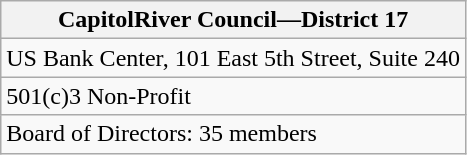<table class="wikitable" border="1">
<tr>
<th>CapitolRiver Council—District 17</th>
</tr>
<tr>
<td>US Bank Center, 101 East 5th Street, Suite 240</td>
</tr>
<tr>
<td>501(c)3 Non-Profit</td>
</tr>
<tr>
<td>Board of Directors: 35 members</td>
</tr>
</table>
